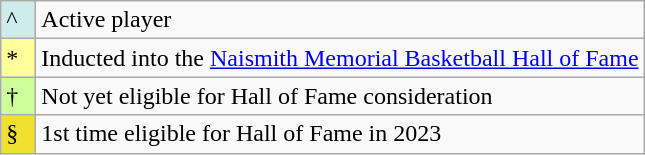<table class="wikitable">
<tr>
<td style="background:#CFECEC; width:1em">^</td>
<td>Active player</td>
</tr>
<tr>
<td style="background:#FFFF99; width:1em">*</td>
<td>Inducted into the <a href='#'>Naismith Memorial Basketball Hall of Fame</a></td>
</tr>
<tr>
<td style="background:#CCFF99; width:1em">†</td>
<td>Not yet eligible for Hall of Fame consideration</td>
</tr>
<tr>
<td style="background:#F0E130; width:1em">§</td>
<td>1st time eligible for Hall of Fame in 2023</td>
</tr>
</table>
